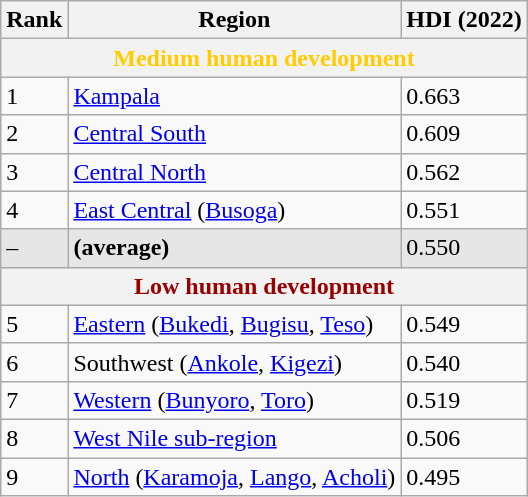<table class="wikitable sortable">
<tr>
<th>Rank</th>
<th>Region</th>
<th>HDI (2022)</th>
</tr>
<tr>
<th colspan="3" style="color:#fc0;">Medium human development</th>
</tr>
<tr>
<td>1</td>
<td><a href='#'>Kampala</a></td>
<td>0.663</td>
</tr>
<tr>
<td>2</td>
<td><a href='#'>Central South</a></td>
<td>0.609</td>
</tr>
<tr>
<td>3</td>
<td><a href='#'>Central North</a></td>
<td>0.562</td>
</tr>
<tr>
<td>4</td>
<td><a href='#'>East Central</a> (<a href='#'>Busoga</a>)</td>
<td>0.551</td>
</tr>
<tr style="background:#e6e6e6">
<td>–</td>
<td> <strong>(average)</strong></td>
<td>0.550</td>
</tr>
<tr>
<th colspan="3" style="color:#900;">Low human development</th>
</tr>
<tr>
<td>5</td>
<td><a href='#'>Eastern</a> (<a href='#'>Bukedi</a>, <a href='#'>Bugisu</a>, <a href='#'>Teso</a>)</td>
<td>0.549</td>
</tr>
<tr>
<td>6</td>
<td>Southwest (<a href='#'>Ankole</a>, <a href='#'>Kigezi</a>)</td>
<td>0.540</td>
</tr>
<tr>
<td>7</td>
<td><a href='#'>Western</a> (<a href='#'>Bunyoro</a>, <a href='#'>Toro</a>)</td>
<td>0.519</td>
</tr>
<tr>
<td>8</td>
<td><a href='#'>West Nile sub-region</a></td>
<td>0.506</td>
</tr>
<tr>
<td>9</td>
<td><a href='#'>North</a> (<a href='#'>Karamoja</a>, <a href='#'>Lango</a>, <a href='#'>Acholi</a>)</td>
<td>0.495</td>
</tr>
</table>
